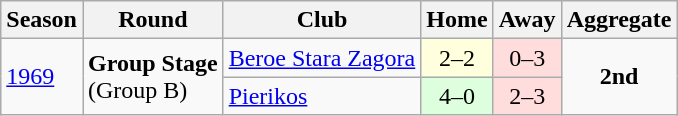<table class="wikitable">
<tr>
<th>Season</th>
<th>Round</th>
<th>Club</th>
<th>Home</th>
<th>Away</th>
<th>Aggregate</th>
</tr>
<tr>
<td rowspan="2"><a href='#'>1969</a></td>
<td rowspan=2><strong>Group Stage</strong><br>(Group B)</td>
<td> <a href='#'>Beroe Stara Zagora</a></td>
<td style="text-align:center; background:#ffd;">2–2</td>
<td style="text-align:center; background:#fdd;">0–3</td>
<td style="text-align:center;" rowspan=2><strong>2nd</strong></td>
</tr>
<tr>
<td> <a href='#'>Pierikos</a></td>
<td style="text-align:center; background:#dfd;">4–0</td>
<td style="text-align:center; background:#fdd;">2–3</td>
</tr>
</table>
